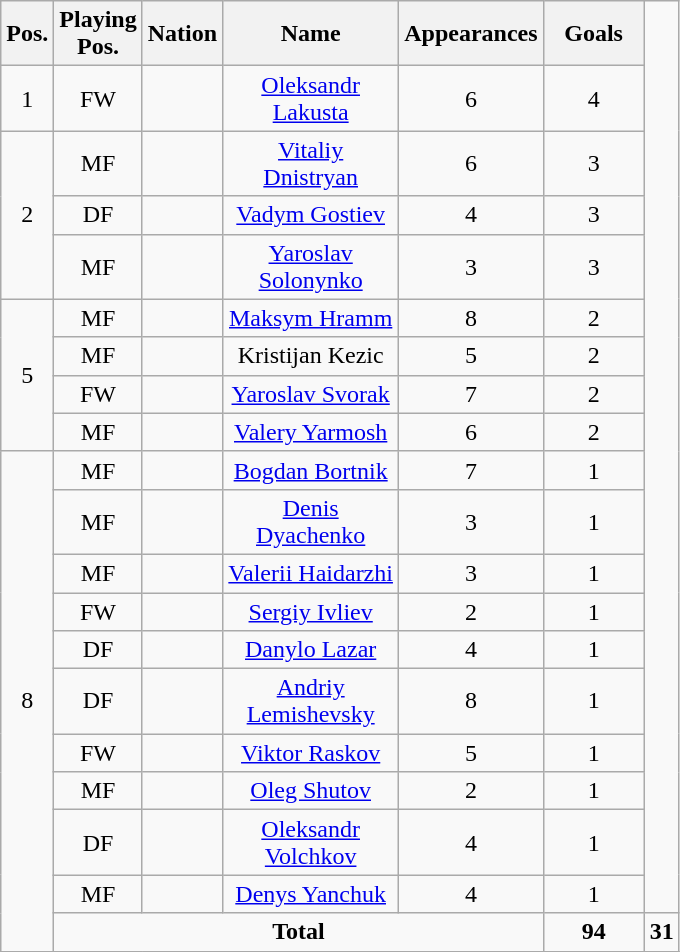<table class="wikitable sortable" style="font-size:100%; text-align:center">
<tr>
<th width=15>Pos.</th>
<th width=15>Playing Pos.</th>
<th width=15>Nation</th>
<th width=110>Name</th>
<th width=50>Appearances</th>
<th width=60>Goals</th>
</tr>
<tr>
<td>1</td>
<td>FW</td>
<td></td>
<td><a href='#'>Oleksandr Lakusta</a></td>
<td>6</td>
<td>4</td>
</tr>
<tr>
<td rowspan=3>2</td>
<td>MF</td>
<td></td>
<td><a href='#'>Vitaliy Dnistryan</a></td>
<td>6</td>
<td>3</td>
</tr>
<tr>
<td>DF</td>
<td></td>
<td><a href='#'>Vadym Gostiev</a></td>
<td>4</td>
<td>3</td>
</tr>
<tr>
<td>MF</td>
<td></td>
<td><a href='#'>Yaroslav Solonynko</a></td>
<td>3</td>
<td>3</td>
</tr>
<tr>
<td rowspan=4>5</td>
<td>MF</td>
<td></td>
<td><a href='#'>Maksym Hramm</a></td>
<td>8</td>
<td>2</td>
</tr>
<tr>
<td>MF</td>
<td></td>
<td>Kristijan Kezic</td>
<td>5</td>
<td>2</td>
</tr>
<tr>
<td>FW</td>
<td></td>
<td><a href='#'>Yaroslav Svorak</a></td>
<td>7</td>
<td>2</td>
</tr>
<tr>
<td>MF</td>
<td></td>
<td><a href='#'>Valery Yarmosh</a></td>
<td>6</td>
<td>2</td>
</tr>
<tr>
<td rowspan=11>8</td>
<td>MF</td>
<td></td>
<td><a href='#'>Bogdan Bortnik</a></td>
<td>7</td>
<td>1</td>
</tr>
<tr>
<td>MF</td>
<td></td>
<td><a href='#'>Denis Dyachenko</a></td>
<td>3</td>
<td>1</td>
</tr>
<tr>
<td>MF</td>
<td></td>
<td><a href='#'>Valerii Haidarzhi</a></td>
<td>3</td>
<td>1</td>
</tr>
<tr>
<td>FW</td>
<td></td>
<td><a href='#'>Sergiy Ivliev</a></td>
<td>2</td>
<td>1</td>
</tr>
<tr>
<td>DF</td>
<td></td>
<td><a href='#'>Danylo Lazar</a></td>
<td>4</td>
<td>1</td>
</tr>
<tr>
<td>DF</td>
<td></td>
<td><a href='#'>Andriy Lemishevsky</a></td>
<td>8</td>
<td>1</td>
</tr>
<tr>
<td>FW</td>
<td></td>
<td><a href='#'>Viktor Raskov</a></td>
<td>5</td>
<td>1</td>
</tr>
<tr>
<td>MF</td>
<td></td>
<td><a href='#'>Oleg Shutov</a></td>
<td>2</td>
<td>1</td>
</tr>
<tr>
<td>DF</td>
<td></td>
<td><a href='#'>Oleksandr Volchkov</a></td>
<td>4</td>
<td>1</td>
</tr>
<tr>
<td>MF</td>
<td></td>
<td><a href='#'>Denys Yanchuk</a></td>
<td>4</td>
<td>1</td>
</tr>
<tr>
<td colspan=4><strong>Total</strong></td>
<td><strong>94</strong></td>
<td><strong>31</strong></td>
</tr>
<tr>
</tr>
</table>
